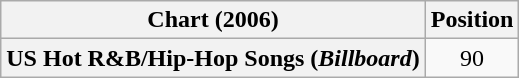<table class="wikitable plainrowheaders" style="text-align:center">
<tr>
<th scope="col">Chart (2006)</th>
<th scope="col">Position</th>
</tr>
<tr>
<th scope="row">US Hot R&B/Hip-Hop Songs (<em>Billboard</em>)</th>
<td>90</td>
</tr>
</table>
